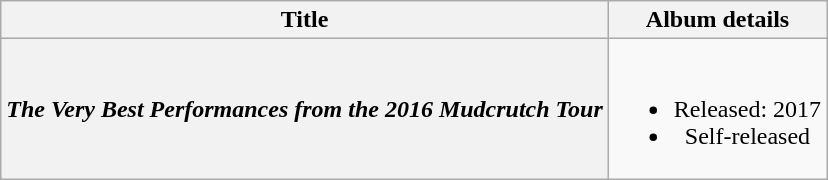<table class="wikitable plainrowheaders" style="text-align:center;">
<tr>
<th scope="col">Title</th>
<th scope="col">Album details</th>
</tr>
<tr>
<th scope="row"><em>The Very Best Performances from the 2016 Mudcrutch Tour</em></th>
<td><br><ul><li>Released: 2017</li><li>Self-released</li></ul></td>
</tr>
</table>
